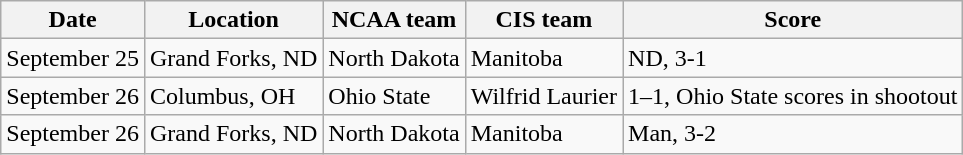<table class="wikitable">
<tr>
<th>Date</th>
<th>Location</th>
<th>NCAA team</th>
<th>CIS team</th>
<th>Score</th>
</tr>
<tr>
<td>September 25</td>
<td>Grand Forks, ND</td>
<td>North Dakota</td>
<td>Manitoba</td>
<td>ND, 3-1</td>
</tr>
<tr>
<td>September 26</td>
<td>Columbus, OH</td>
<td>Ohio State</td>
<td>Wilfrid Laurier</td>
<td>1–1, Ohio State scores in shootout</td>
</tr>
<tr>
<td>September 26</td>
<td>Grand Forks, ND</td>
<td>North Dakota</td>
<td>Manitoba</td>
<td>Man, 3-2</td>
</tr>
</table>
